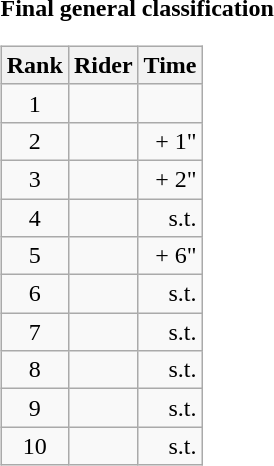<table>
<tr>
<td><strong>Final general classification</strong><br><table class="wikitable">
<tr>
<th scope="col">Rank</th>
<th scope="col">Rider</th>
<th scope="col">Time</th>
</tr>
<tr>
<td style="text-align:center;">1</td>
<td></td>
<td style="text-align:right;"></td>
</tr>
<tr>
<td style="text-align:center;">2</td>
<td></td>
<td style="text-align:right;">+ 1"</td>
</tr>
<tr>
<td style="text-align:center;">3</td>
<td></td>
<td style="text-align:right;">+ 2"</td>
</tr>
<tr>
<td style="text-align:center;">4</td>
<td></td>
<td style="text-align:right;">s.t.</td>
</tr>
<tr>
<td style="text-align:center;">5</td>
<td></td>
<td style="text-align:right;">+ 6"</td>
</tr>
<tr>
<td style="text-align:center;">6</td>
<td></td>
<td style="text-align:right;">s.t.</td>
</tr>
<tr>
<td style="text-align:center;">7</td>
<td></td>
<td style="text-align:right;">s.t.</td>
</tr>
<tr>
<td style="text-align:center;">8</td>
<td></td>
<td style="text-align:right;">s.t.</td>
</tr>
<tr>
<td style="text-align:center;">9</td>
<td></td>
<td style="text-align:right;">s.t.</td>
</tr>
<tr>
<td style="text-align:center;">10</td>
<td></td>
<td style="text-align:right;">s.t.</td>
</tr>
</table>
</td>
</tr>
</table>
